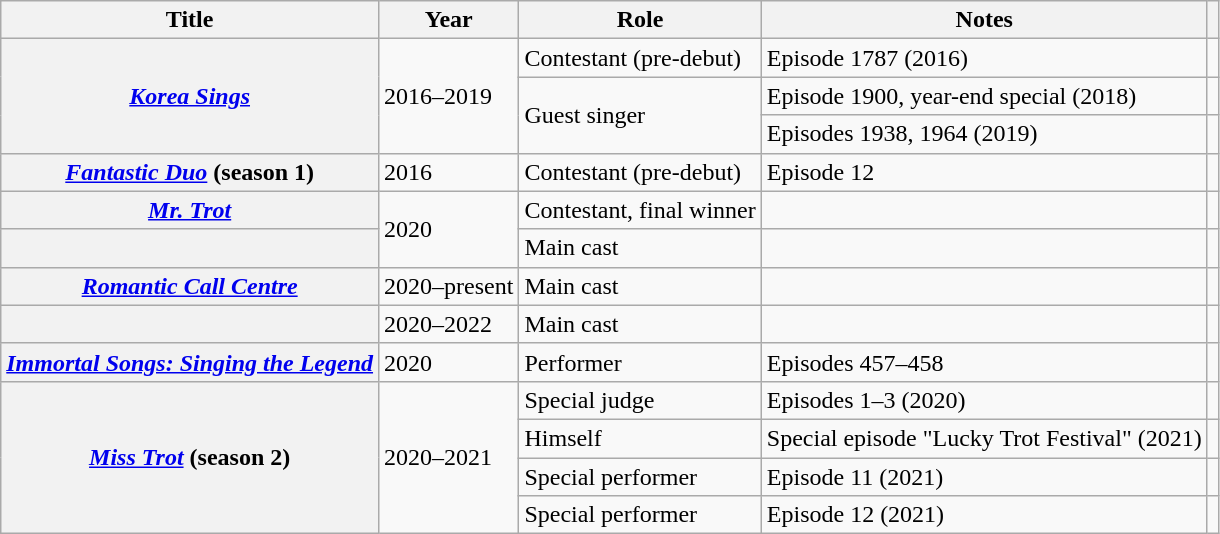<table class="wikitable sortable plainrowheaders">
<tr>
<th scope="col">Title</th>
<th scope="col">Year</th>
<th scope="col">Role</th>
<th scope="col" class="unsortable">Notes</th>
<th class="unsortable"></th>
</tr>
<tr>
<th scope="row" rowspan="3"><em><a href='#'>Korea Sings</a></em></th>
<td rowspan="3">2016–2019</td>
<td>Contestant (pre-debut)</td>
<td>Episode 1787 (2016)</td>
<td style="text-align:center;"></td>
</tr>
<tr>
<td rowspan="2">Guest singer</td>
<td>Episode 1900, year-end special (2018)</td>
<td style="text-align:center;"></td>
</tr>
<tr>
<td>Episodes 1938, 1964 (2019)</td>
<td style="text-align:center;"></td>
</tr>
<tr>
<th scope="row"><em><a href='#'>Fantastic Duo</a></em> (season 1)</th>
<td>2016</td>
<td>Contestant (pre-debut)</td>
<td>Episode 12</td>
<td style="text-align:center;"></td>
</tr>
<tr>
<th scope="row"><em><a href='#'>Mr. Trot</a></em></th>
<td rowspan="2">2020</td>
<td>Contestant, final winner</td>
<td></td>
<td style="text-align:center;"></td>
</tr>
<tr>
<th scope="row"><em></em></th>
<td>Main cast </td>
<td></td>
<td style="text-align:center;"></td>
</tr>
<tr>
<th scope="row"><em><a href='#'>Romantic Call Centre</a></em></th>
<td>2020–present</td>
<td>Main cast </td>
<td></td>
<td style="text-align:center;"></td>
</tr>
<tr>
<th scope="row"><em></em></th>
<td>2020–2022</td>
<td>Main cast<br></td>
<td></td>
<td style="text-align:center;"></td>
</tr>
<tr>
<th scope="row"><em><a href='#'>Immortal Songs: Singing the Legend</a></em></th>
<td rowspan="1">2020</td>
<td>Performer </td>
<td>Episodes 457–458</td>
<td style="text-align:center;"></td>
</tr>
<tr>
<th scope="row" rowspan="4"><em><a href='#'>Miss Trot</a></em> (season 2)</th>
<td rowspan="4">2020–2021</td>
<td>Special judge </td>
<td>Episodes 1–3 (2020)</td>
<td style="text-align:center;"></td>
</tr>
<tr>
<td>Himself </td>
<td>Special episode "Lucky Trot Festival" (2021)</td>
<td style="text-align:center;"></td>
</tr>
<tr>
<td>Special performer </td>
<td>Episode 11 (2021)</td>
<td style="text-align:center;"></td>
</tr>
<tr>
<td>Special performer </td>
<td>Episode 12 (2021)</td>
<td style="text-align:center;"></td>
</tr>
</table>
